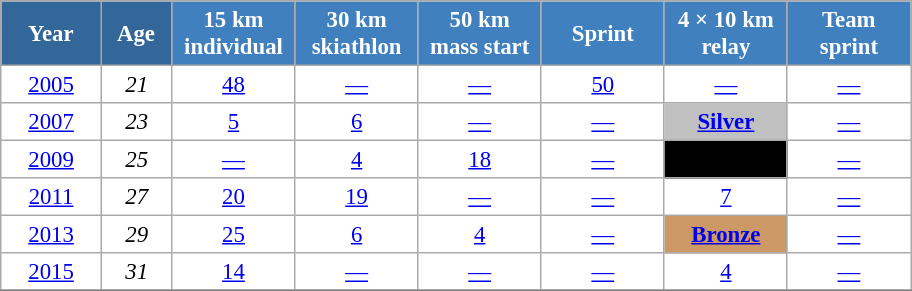<table class="wikitable" style="font-size:95%; text-align:center; border:grey solid 1px; border-collapse:collapse; background:#ffffff;">
<tr>
<th style="background-color:#369; color:white; width:60px;"> Year </th>
<th style="background-color:#369; color:white; width:40px;"> Age </th>
<th style="background-color:#4180be; color:white; width:75px;"> 15 km <br> individual </th>
<th style="background-color:#4180be; color:white; width:75px;"> 30 km <br> skiathlon </th>
<th style="background-color:#4180be; color:white; width:75px;"> 50 km <br> mass start </th>
<th style="background-color:#4180be; color:white; width:75px;"> Sprint </th>
<th style="background-color:#4180be; color:white; width:75px;"> 4 × 10 km <br> relay </th>
<th style="background-color:#4180be; color:white; width:75px;"> Team <br> sprint </th>
</tr>
<tr>
<td><a href='#'>2005</a></td>
<td><em>21</em></td>
<td><a href='#'>48</a></td>
<td><a href='#'>—</a></td>
<td><a href='#'>—</a></td>
<td><a href='#'>50</a></td>
<td><a href='#'>—</a></td>
<td><a href='#'>—</a></td>
</tr>
<tr>
<td><a href='#'>2007</a></td>
<td><em>23</em></td>
<td><a href='#'>5</a></td>
<td><a href='#'>6</a></td>
<td><a href='#'>—</a></td>
<td><a href='#'>—</a></td>
<td bgcolor=silver><a href='#'><strong>Silver</strong></a></td>
<td><a href='#'>—</a></td>
</tr>
<tr>
<td><a href='#'>2009</a></td>
<td><em>25</em></td>
<td><a href='#'>—</a></td>
<td><a href='#'>4</a></td>
<td><a href='#'>18</a></td>
<td><a href='#'>—</a></td>
<td style="background:#000; color:#fff;"><a href='#'><span></span></a></td>
<td><a href='#'>—</a></td>
</tr>
<tr>
<td><a href='#'>2011</a></td>
<td><em>27</em></td>
<td><a href='#'>20</a></td>
<td><a href='#'>19</a></td>
<td><a href='#'>—</a></td>
<td><a href='#'>—</a></td>
<td><a href='#'>7</a></td>
<td><a href='#'>—</a></td>
</tr>
<tr>
<td><a href='#'>2013</a></td>
<td><em>29</em></td>
<td><a href='#'>25</a></td>
<td><a href='#'>6</a></td>
<td><a href='#'>4</a></td>
<td><a href='#'>—</a></td>
<td bgcolor="cc9966"><a href='#'><strong>Bronze</strong></a></td>
<td><a href='#'>—</a></td>
</tr>
<tr>
<td><a href='#'>2015</a></td>
<td><em>31</em></td>
<td><a href='#'>14</a></td>
<td><a href='#'>—</a></td>
<td><a href='#'>—</a></td>
<td><a href='#'>—</a></td>
<td><a href='#'>4</a></td>
<td><a href='#'>—</a></td>
</tr>
<tr>
</tr>
</table>
